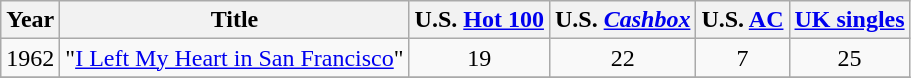<table class="wikitable">
<tr>
<th>Year</th>
<th>Title</th>
<th>U.S. <a href='#'>Hot 100</a></th>
<th>U.S. <em><a href='#'>Cashbox</a></em></th>
<th>U.S. <a href='#'>AC</a></th>
<th><a href='#'>UK singles</a></th>
</tr>
<tr>
<td>1962</td>
<td>"<a href='#'>I Left My Heart in San Francisco</a>"</td>
<td align="center">19</td>
<td align="center">22</td>
<td align="center">7</td>
<td align="center">25</td>
</tr>
<tr>
</tr>
</table>
